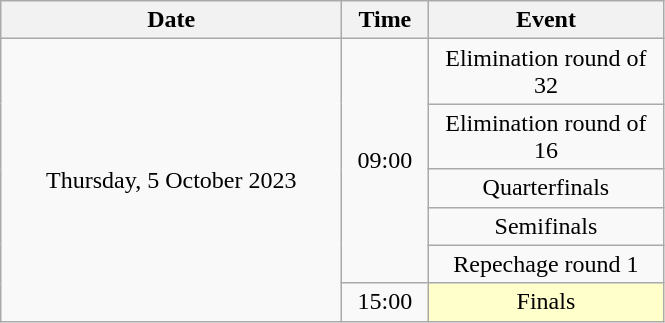<table class = "wikitable" style="text-align:center;">
<tr>
<th width=220>Date</th>
<th width=50>Time</th>
<th width=150>Event</th>
</tr>
<tr>
<td rowspan=6>Thursday, 5 October 2023</td>
<td rowspan=5>09:00</td>
<td>Elimination round of 32</td>
</tr>
<tr>
<td>Elimination round of 16</td>
</tr>
<tr>
<td>Quarterfinals</td>
</tr>
<tr>
<td>Semifinals</td>
</tr>
<tr>
<td>Repechage round 1</td>
</tr>
<tr>
<td>15:00</td>
<td bgcolor=ffffcc>Finals</td>
</tr>
</table>
